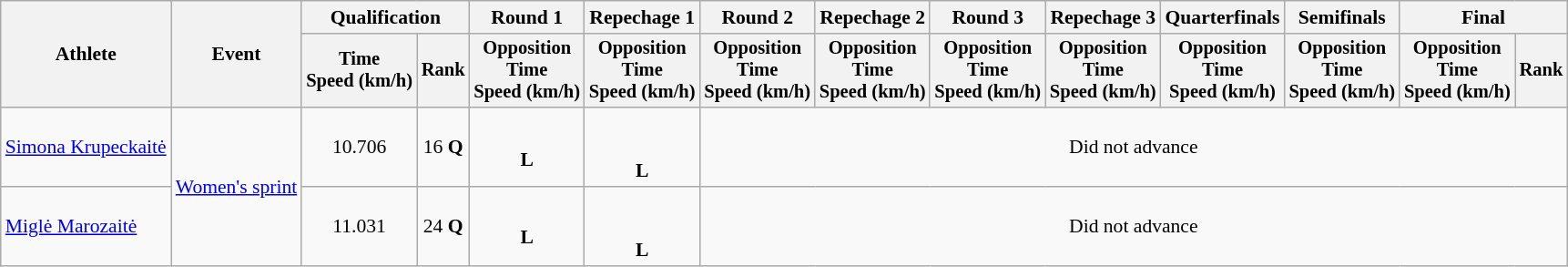<table class="wikitable" style="font-size:90%">
<tr>
<th rowspan=2>Athlete</th>
<th rowspan=2>Event</th>
<th colspan=2>Qualification</th>
<th>Round 1</th>
<th>Repechage 1</th>
<th>Round 2</th>
<th>Repechage 2</th>
<th>Round 3</th>
<th>Repechage 3</th>
<th>Quarterfinals</th>
<th>Semifinals</th>
<th colspan=2>Final</th>
</tr>
<tr style="font-size:95%">
<th>Time<br>Speed (km/h)</th>
<th>Rank</th>
<th>Opposition<br>Time<br>Speed (km/h)</th>
<th>Opposition<br>Time<br>Speed (km/h)</th>
<th>Opposition<br>Time<br>Speed (km/h)</th>
<th>Opposition<br>Time<br>Speed (km/h)</th>
<th>Opposition<br>Time<br>Speed (km/h)</th>
<th>Opposition<br>Time<br>Speed (km/h)</th>
<th>Opposition<br>Time<br>Speed (km/h)</th>
<th>Opposition<br>Time<br>Speed (km/h)</th>
<th>Opposition<br>Time<br>Speed (km/h)</th>
<th>Rank</th>
</tr>
<tr align=center>
<td align=left><a href='#'>Simona Krupeckaitė</a></td>
<td align=left rowspan=2><a href='#'>Women's sprint</a></td>
<td>10.706</td>
<td>16 <strong>Q</strong></td>
<td><br><strong>L</strong></td>
<td><br><br><strong>L</strong></td>
<td colspan=8>Did not advance</td>
</tr>
<tr align=center>
<td align=left><a href='#'>Miglė Marozaitė</a></td>
<td>11.031</td>
<td>24 <strong>Q</strong></td>
<td><br><strong>L</strong></td>
<td><br><br><strong>L</strong></td>
<td colspan=8>Did not advance</td>
</tr>
</table>
